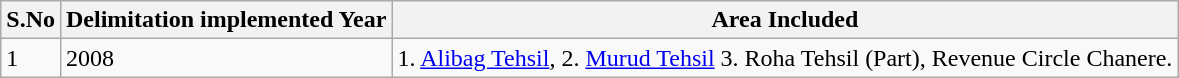<table class="wikitable sortable">
<tr>
<th>S.No</th>
<th>Delimitation implemented Year</th>
<th>Area Included</th>
</tr>
<tr>
<td>1</td>
<td>2008</td>
<td>1. <a href='#'>Alibag Tehsil</a>, 2. <a href='#'>Murud Tehsil</a> 3. Roha Tehsil (Part), Revenue Circle Chanere.</td>
</tr>
</table>
